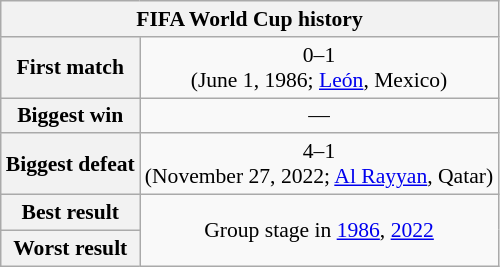<table class="wikitable collapsible collapsed" style="text-align: center;font-size:90%;">
<tr>
<th colspan="2">FIFA World Cup history</th>
</tr>
<tr>
<th>First match</th>
<td> 0–1 <br> (June 1, 1986; <a href='#'>León</a>, Mexico)</td>
</tr>
<tr>
<th>Biggest win</th>
<td>—</td>
</tr>
<tr>
<th>Biggest defeat</th>
<td> 4–1 <br> (November 27, 2022; <a href='#'>Al Rayyan</a>, Qatar)</td>
</tr>
<tr>
<th>Best result</th>
<td rowspan="2">Group stage in <a href='#'>1986</a>, <a href='#'>2022</a></td>
</tr>
<tr>
<th>Worst result</th>
</tr>
</table>
